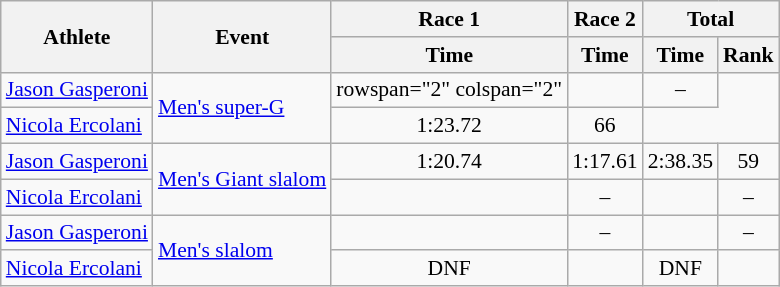<table class="wikitable" style="font-size:90%">
<tr>
<th rowspan="2">Athlete</th>
<th rowspan="2">Event</th>
<th>Race 1</th>
<th>Race 2</th>
<th colspan="2">Total</th>
</tr>
<tr>
<th>Time</th>
<th>Time</th>
<th>Time</th>
<th>Rank</th>
</tr>
<tr>
<td><a href='#'>Jason Gasperoni</a></td>
<td rowspan="2"><a href='#'>Men's super-G</a></td>
<td>rowspan="2" colspan="2" </td>
<td align="center"></td>
<td align="center">–</td>
</tr>
<tr>
<td><a href='#'>Nicola Ercolani</a></td>
<td align="center">1:23.72</td>
<td align="center">66</td>
</tr>
<tr>
<td><a href='#'>Jason Gasperoni</a></td>
<td rowspan="2"><a href='#'>Men's Giant slalom</a></td>
<td align="center">1:20.74</td>
<td align="center">1:17.61</td>
<td align="center">2:38.35</td>
<td align="center">59</td>
</tr>
<tr>
<td><a href='#'>Nicola Ercolani</a></td>
<td align="center"></td>
<td align="center">–</td>
<td align="center"></td>
<td align="center">–</td>
</tr>
<tr>
<td><a href='#'>Jason Gasperoni</a></td>
<td rowspan="2"><a href='#'>Men's slalom</a></td>
<td align="center"></td>
<td align="center">–</td>
<td align="center"></td>
<td align="center">–</td>
</tr>
<tr>
<td><a href='#'>Nicola Ercolani</a></td>
<td align="center">DNF</td>
<td align="center"></td>
<td align="center">DNF</td>
<td align="center"></td>
</tr>
</table>
